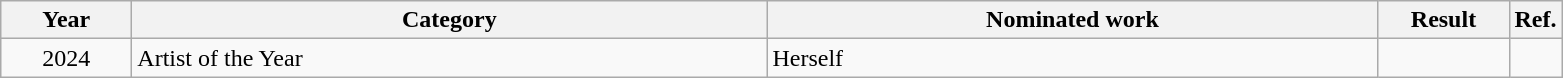<table class="wikitable">
<tr>
<th scope="col" style="width:5em;">Year</th>
<th scope="col" style="width:26em;">Category</th>
<th scope="col" style="width:25em;">Nominated work</th>
<th scope="col" style="width:5em;">Result</th>
<th>Ref.</th>
</tr>
<tr>
<td style="text-align:center;">2024</td>
<td>Artist of the Year</td>
<td>Herself</td>
<td></td>
<td></td>
</tr>
</table>
